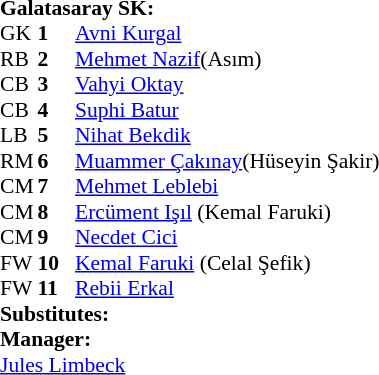<table style="font-size: 90%" cellspacing="0" cellpadding="0">
<tr>
<td colspan="4"><strong>Galatasaray SK:</strong></td>
</tr>
<tr>
<th width="25"></th>
<th width="25"></th>
</tr>
<tr>
<td>GK</td>
<td><strong>1</strong></td>
<td> <a href='#'>Avni Kurgal</a></td>
</tr>
<tr>
<td>RB</td>
<td><strong>2</strong></td>
<td> <a href='#'>Mehmet Nazif</a>(Asım)</td>
</tr>
<tr>
<td>CB</td>
<td><strong>3</strong></td>
<td> <a href='#'>Vahyi Oktay</a></td>
</tr>
<tr>
<td>CB</td>
<td><strong>4</strong></td>
<td> <a href='#'>Suphi Batur</a></td>
</tr>
<tr>
<td>LB</td>
<td><strong>5</strong></td>
<td> <a href='#'>Nihat Bekdik</a></td>
</tr>
<tr>
<td>RM</td>
<td><strong>6</strong></td>
<td> <a href='#'>Muammer Çakınay</a>(Hüseyin Şakir)</td>
</tr>
<tr>
<td>CM</td>
<td><strong>7</strong></td>
<td> <a href='#'>Mehmet Leblebi</a></td>
</tr>
<tr>
<td>CM</td>
<td><strong>8</strong></td>
<td> <a href='#'>Ercüment Işıl</a> (Kemal Faruki)</td>
</tr>
<tr>
<td>CM</td>
<td><strong>9</strong></td>
<td> <a href='#'>Necdet Cici</a></td>
</tr>
<tr>
<td>FW</td>
<td><strong>10</strong></td>
<td> <a href='#'>Kemal Faruki</a> (Celal Şefik)</td>
</tr>
<tr>
<td>FW</td>
<td><strong>11</strong></td>
<td> <a href='#'>Rebii Erkal</a></td>
</tr>
<tr>
<td colspan=4><strong>Substitutes:</strong></td>
</tr>
<tr>
<td colspan=4><strong>Manager:</strong></td>
</tr>
<tr>
<td colspan="4"> <a href='#'>Jules Limbeck</a></td>
</tr>
</table>
